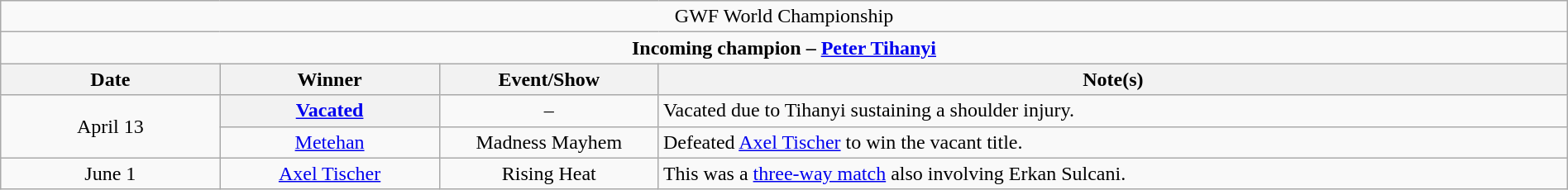<table class="wikitable" style="text-align:center; width:100%;">
<tr>
<td colspan="4" style="text-align: center;">GWF World Championship</td>
</tr>
<tr>
<td colspan="4" style="text-align: center;"><strong>Incoming champion – <a href='#'>Peter Tihanyi</a></strong></td>
</tr>
<tr>
<th width=14%>Date</th>
<th width=14%>Winner</th>
<th width=14%>Event/Show</th>
<th width=58%>Note(s)</th>
</tr>
<tr>
<td rowspan=2>April 13</td>
<th><a href='#'>Vacated</a></th>
<td>–</td>
<td align=left>Vacated due to Tihanyi sustaining a shoulder injury.</td>
</tr>
<tr>
<td><a href='#'>Metehan</a></td>
<td>Madness Mayhem</td>
<td align=left>Defeated <a href='#'>Axel Tischer</a> to win the vacant title.</td>
</tr>
<tr>
<td>June 1</td>
<td><a href='#'>Axel Tischer</a></td>
<td>Rising Heat</td>
<td align=left>This was a <a href='#'>three-way match</a> also involving Erkan Sulcani.</td>
</tr>
</table>
